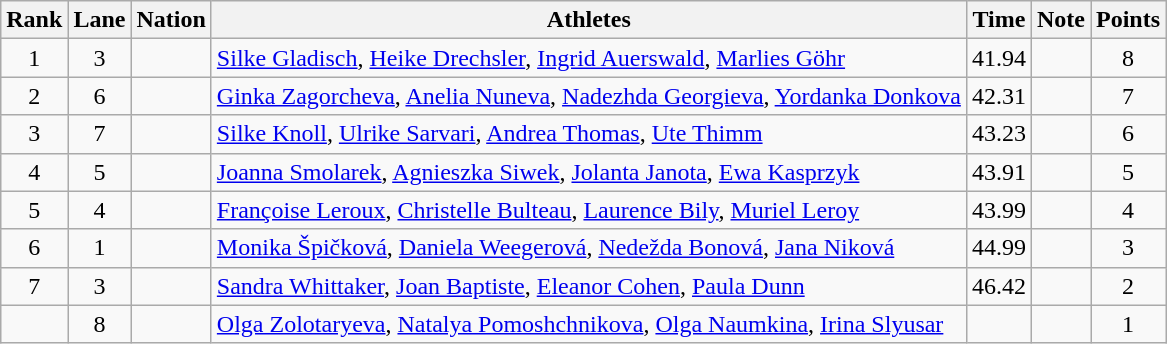<table class="wikitable sortable" style="text-align:center">
<tr>
<th>Rank</th>
<th>Lane</th>
<th>Nation</th>
<th>Athletes</th>
<th>Time</th>
<th>Note</th>
<th>Points</th>
</tr>
<tr>
<td>1</td>
<td>3</td>
<td align=left></td>
<td align=left><a href='#'>Silke Gladisch</a>, <a href='#'>Heike Drechsler</a>, <a href='#'>Ingrid Auerswald</a>, <a href='#'>Marlies Göhr</a></td>
<td>41.94</td>
<td></td>
<td>8</td>
</tr>
<tr>
<td>2</td>
<td>6</td>
<td align=left></td>
<td align=left><a href='#'>Ginka Zagorcheva</a>, <a href='#'>Anelia Nuneva</a>, <a href='#'>Nadezhda Georgieva</a>, <a href='#'>Yordanka Donkova</a></td>
<td>42.31</td>
<td></td>
<td>7</td>
</tr>
<tr>
<td>3</td>
<td>7</td>
<td align=left></td>
<td align=left><a href='#'>Silke Knoll</a>, <a href='#'>Ulrike Sarvari</a>, <a href='#'>Andrea Thomas</a>, <a href='#'>Ute Thimm</a></td>
<td>43.23</td>
<td></td>
<td>6</td>
</tr>
<tr>
<td>4</td>
<td>5</td>
<td align=left></td>
<td align=left><a href='#'>Joanna Smolarek</a>, <a href='#'>Agnieszka Siwek</a>, <a href='#'>Jolanta Janota</a>, <a href='#'>Ewa Kasprzyk</a></td>
<td>43.91</td>
<td></td>
<td>5</td>
</tr>
<tr>
<td>5</td>
<td>4</td>
<td align=left></td>
<td align=left><a href='#'>Françoise Leroux</a>, <a href='#'>Christelle Bulteau</a>, <a href='#'>Laurence Bily</a>, <a href='#'>Muriel Leroy</a></td>
<td>43.99</td>
<td></td>
<td>4</td>
</tr>
<tr>
<td>6</td>
<td>1</td>
<td align=left></td>
<td align=left><a href='#'>Monika Špičková</a>, <a href='#'>Daniela Weegerová</a>, <a href='#'>Nedežda Bonová</a>, <a href='#'>Jana Niková</a></td>
<td>44.99</td>
<td></td>
<td>3</td>
</tr>
<tr>
<td>7</td>
<td>3</td>
<td align=left></td>
<td align=left><a href='#'>Sandra Whittaker</a>, <a href='#'>Joan Baptiste</a>, <a href='#'>Eleanor Cohen</a>, <a href='#'>Paula Dunn</a></td>
<td>46.42</td>
<td></td>
<td>2</td>
</tr>
<tr>
<td></td>
<td>8</td>
<td align=left></td>
<td align=left><a href='#'>Olga Zolotaryeva</a>, <a href='#'>Natalya Pomoshchnikova</a>, <a href='#'>Olga Naumkina</a>, <a href='#'>Irina Slyusar</a></td>
<td></td>
<td></td>
<td>1</td>
</tr>
</table>
